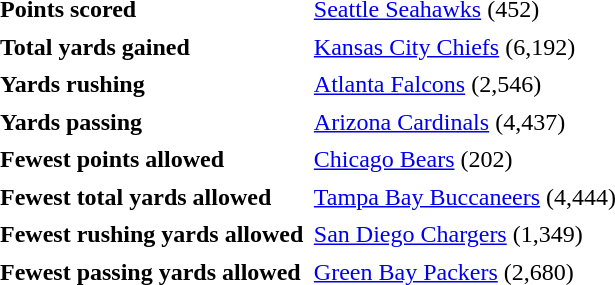<table cellpadding="3" cellspacing="1">
<tr>
<td><strong>Points scored</strong></td>
<td><a href='#'>Seattle Seahawks</a> (452)</td>
</tr>
<tr>
<td><strong>Total yards gained</strong></td>
<td><a href='#'>Kansas City Chiefs</a> (6,192)</td>
</tr>
<tr>
<td><strong>Yards rushing</strong></td>
<td><a href='#'>Atlanta Falcons</a> (2,546)</td>
</tr>
<tr>
<td><strong>Yards passing</strong></td>
<td><a href='#'>Arizona Cardinals</a> (4,437)</td>
</tr>
<tr>
<td><strong>Fewest points allowed</strong></td>
<td><a href='#'>Chicago Bears</a> (202)</td>
</tr>
<tr>
<td><strong>Fewest total yards allowed</strong></td>
<td><a href='#'>Tampa Bay Buccaneers</a> (4,444)</td>
</tr>
<tr>
<td><strong>Fewest rushing yards allowed</strong></td>
<td><a href='#'>San Diego Chargers</a> (1,349)</td>
</tr>
<tr>
<td><strong>Fewest passing yards allowed</strong></td>
<td><a href='#'>Green Bay Packers</a> (2,680)</td>
</tr>
</table>
